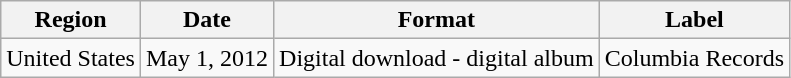<table class=wikitable>
<tr>
<th>Region</th>
<th>Date</th>
<th>Format</th>
<th>Label</th>
</tr>
<tr>
<td rowspan="1">United States</td>
<td>May 1, 2012</td>
<td>Digital download - digital album</td>
<td rowspan="1">Columbia Records</td>
</tr>
</table>
